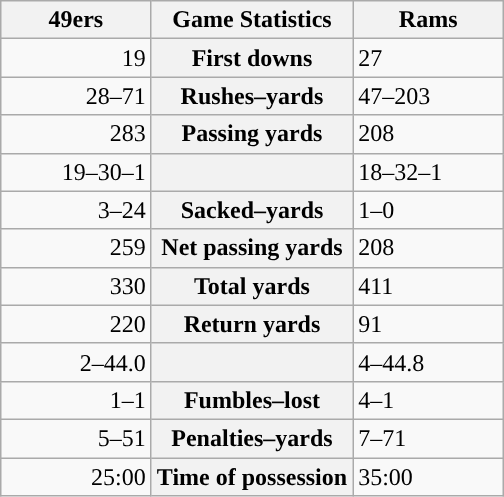<table class="wikitable" style="margin: 1em auto 1em auto">
<tr>
<th style="width:30%;">49ers</th>
<th style="width:40%;">Game Statistics</th>
<th style="width:30%;">Rams</th>
</tr>
<tr>
<td style="text-align:right;">19</td>
<th>First downs</th>
<td>27</td>
</tr>
<tr>
<td style="text-align:right;">28–71</td>
<th>Rushes–yards</th>
<td>47–203</td>
</tr>
<tr>
<td style="text-align:right;">283</td>
<th>Passing yards</th>
<td>208</td>
</tr>
<tr>
<td style="text-align:right;">19–30–1</td>
<th></th>
<td>18–32–1</td>
</tr>
<tr>
<td style="text-align:right;">3–24</td>
<th>Sacked–yards</th>
<td>1–0</td>
</tr>
<tr>
<td style="text-align:right;">259</td>
<th>Net passing yards</th>
<td>208</td>
</tr>
<tr>
<td style="text-align:right;">330</td>
<th>Total yards</th>
<td>411</td>
</tr>
<tr>
<td style="text-align:right;">220</td>
<th>Return yards</th>
<td>91</td>
</tr>
<tr>
<td style="text-align:right;">2–44.0</td>
<th></th>
<td>4–44.8</td>
</tr>
<tr>
<td style="text-align:right;">1–1</td>
<th>Fumbles–lost</th>
<td>4–1</td>
</tr>
<tr>
<td style="text-align:right;">5–51</td>
<th>Penalties–yards</th>
<td>7–71</td>
</tr>
<tr>
<td style="text-align:right;">25:00</td>
<th>Time of possession</th>
<td>35:00</td>
</tr>
</table>
